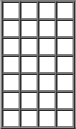<table border="1" cellspacing="0" cellpadding="5" align="center">
<tr>
<td></td>
<td></td>
<td></td>
<td></td>
</tr>
<tr>
<td></td>
<td></td>
<td></td>
<td></td>
</tr>
<tr>
<td></td>
<td></td>
<td></td>
<td></td>
</tr>
<tr>
<td></td>
<td></td>
<td></td>
<td></td>
</tr>
<tr>
<td></td>
<td></td>
<td></td>
<td></td>
</tr>
<tr>
<td></td>
<td></td>
<td></td>
<td></td>
</tr>
<tr>
<td></td>
<td></td>
<td></td>
<td></td>
</tr>
<tr>
</tr>
</table>
